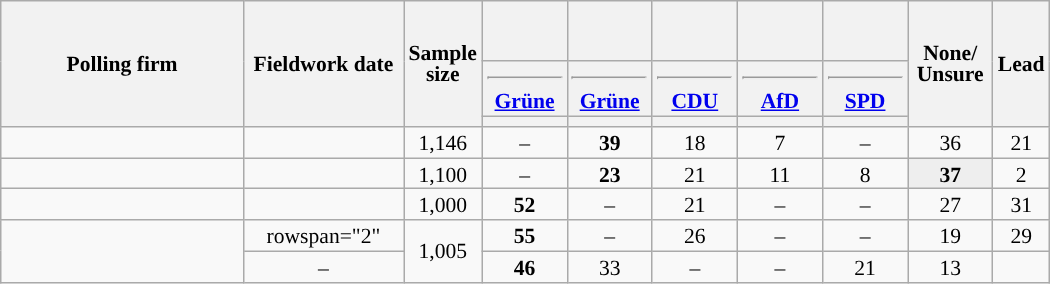<table class="wikitable sortable" style="text-align:center;font-size:90%;line-height:14px;">
<tr style="height:40px;">
<th style="width:155px;" rowspan="3">Polling firm</th>
<th style="width:100px;" rowspan="3">Fieldwork date</th>
<th style="width:35px;" rowspan="3">Sample<br>size</th>
<th class="unsortable" style="width:50px;"></th>
<th class="unsortable" style="width:50px;"></th>
<th class="unsortable" style="width:50px;"></th>
<th class="unsortable" style="width:50px;"></th>
<th class="unsortable" style="width:50px;"></th>
<th class="unsortable" style="width:50px;" rowspan="3">None/<br>Unsure</th>
<th style="width:30px;" rowspan="3">Lead</th>
</tr>
<tr>
<th class="unsortable" style="width:50px;"><hr><a href='#'>Grüne</a></th>
<th class="unsortable" style="width:50px;"><hr><a href='#'>Grüne</a></th>
<th class="unsortable" style="width:50px;"><hr><a href='#'>CDU</a></th>
<th class="unsortable" style="width:50px;"><hr><a href='#'>AfD</a></th>
<th class="unsortable" style="width:50px;"><hr><a href='#'>SPD</a></th>
</tr>
<tr>
<th style="background:"></th>
<th style="background:"></th>
<th style="background:"></th>
<th style="background:"></th>
<th style="background:"></th>
</tr>
<tr>
<td></td>
<td></td>
<td>1,146</td>
<td>–</td>
<td><strong>39</strong></td>
<td>18</td>
<td>7</td>
<td>–</td>
<td>36</td>
<td style="background:">21</td>
</tr>
<tr>
<td></td>
<td></td>
<td>1,100</td>
<td>–</td>
<td><strong>23</strong></td>
<td>21</td>
<td>11</td>
<td>8</td>
<td style="background:#EEEEEE;"><strong>37</strong></td>
<td style="background:">2</td>
</tr>
<tr>
<td></td>
<td></td>
<td>1,000</td>
<td><strong>52</strong></td>
<td>–</td>
<td>21</td>
<td>–</td>
<td>–</td>
<td>27</td>
<td style="background:">31</td>
</tr>
<tr>
<td rowspan="2"></td>
<td>rowspan="2" </td>
<td rowspan="2">1,005</td>
<td><strong>55</strong></td>
<td>–</td>
<td>26</td>
<td>–</td>
<td>–</td>
<td>19</td>
<td style="background:">29</td>
</tr>
<tr>
<td>–</td>
<td><strong>46</strong></td>
<td>33</td>
<td>–</td>
<td>–</td>
<td>21</td>
<td style="background:">13</td>
</tr>
</table>
